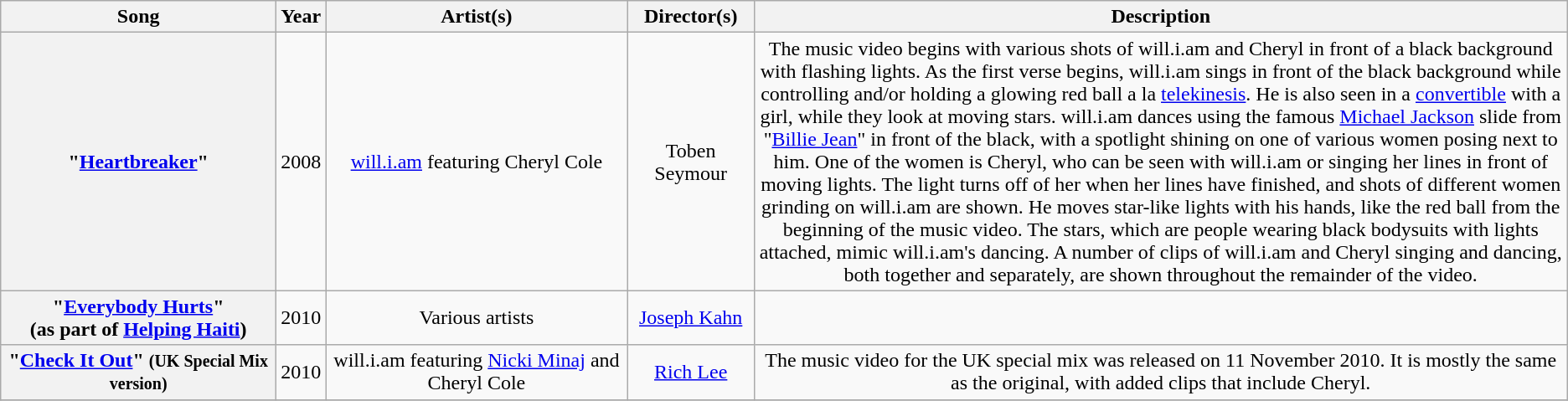<table class="wikitable sortable plainrowheaders" style="text-align:center;">
<tr>
<th scope="col">Song</th>
<th scope="col">Year</th>
<th scope="col">Artist(s)</th>
<th scope="col">Director(s)</th>
<th scope="col" class="unsortable" style="width: 40em;">Description</th>
</tr>
<tr>
<th scope="row">"<a href='#'>Heartbreaker</a>"</th>
<td>2008</td>
<td><a href='#'>will.i.am</a> featuring Cheryl Cole</td>
<td>Toben Seymour</td>
<td>The music video begins with various shots of will.i.am and Cheryl in front of a black background with flashing lights. As the first verse begins, will.i.am sings in front of the black background while controlling and/or holding a glowing red ball a la <a href='#'>telekinesis</a>. He is also seen in a <a href='#'>convertible</a> with a girl, while they look at moving stars. will.i.am dances using the famous <a href='#'>Michael Jackson</a> slide from "<a href='#'>Billie Jean</a>" in front of the black, with a spotlight shining on one of various women posing next to him. One of the women is Cheryl, who can be seen with will.i.am or singing her lines in front of moving lights. The light turns off of her when her lines have finished, and shots of different women grinding on will.i.am are shown. He moves star-like lights with his hands, like the red ball from the beginning of the music video. The stars, which are people wearing black bodysuits with lights attached, mimic will.i.am's dancing. A number of clips of will.i.am and Cheryl singing and dancing, both together and separately, are shown throughout the remainder of the video.</td>
</tr>
<tr>
<th scope="row">"<a href='#'>Everybody Hurts</a>"<br><span>(as part of <a href='#'>Helping Haiti</a>)</span></th>
<td>2010</td>
<td>Various artists</td>
<td><a href='#'>Joseph Kahn</a></td>
<td></td>
</tr>
<tr>
<th scope="row">"<a href='#'>Check It Out</a>" <small>(UK Special Mix version)</small></th>
<td>2010</td>
<td>will.i.am featuring <a href='#'>Nicki Minaj</a> and Cheryl Cole</td>
<td><a href='#'>Rich Lee</a></td>
<td>The music video for the UK special mix was released on 11 November 2010. It is mostly the same as the original, with added clips that include Cheryl.</td>
</tr>
<tr>
</tr>
</table>
